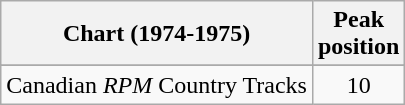<table class="wikitable sortable">
<tr>
<th align="left">Chart (1974-1975)</th>
<th align="center">Peak<br>position</th>
</tr>
<tr>
</tr>
<tr>
<td align="left">Canadian <em>RPM</em> Country Tracks</td>
<td align="center">10</td>
</tr>
</table>
